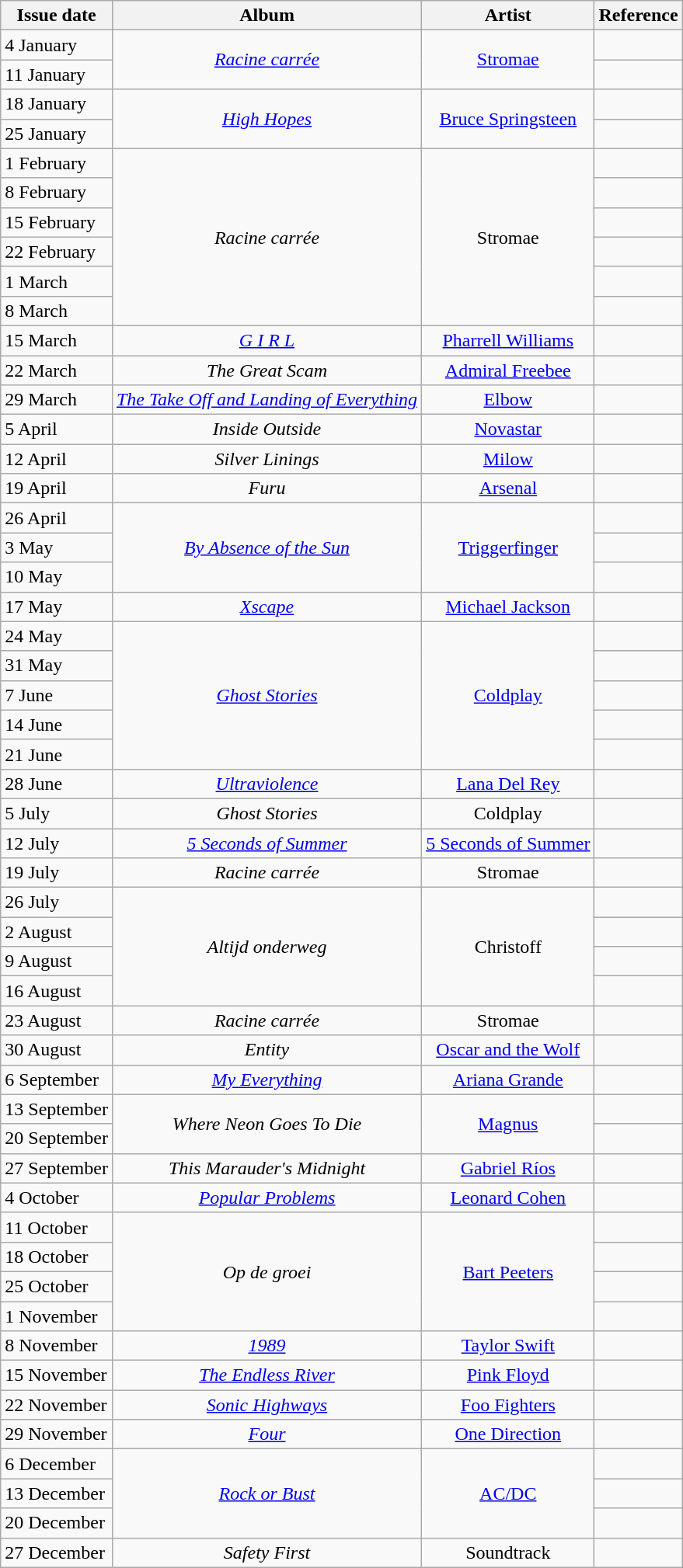<table class="wikitable">
<tr>
<th>Issue date</th>
<th>Album</th>
<th>Artist</th>
<th>Reference</th>
</tr>
<tr>
<td>4 January</td>
<td align="center" rowspan="2"><em><a href='#'>Racine carrée</a></em></td>
<td align="center" rowspan="2"><a href='#'>Stromae</a></td>
<td align="center"></td>
</tr>
<tr>
<td>11 January</td>
<td align="center"></td>
</tr>
<tr>
<td>18 January</td>
<td align="center" rowspan="2"><em><a href='#'>High Hopes</a></em></td>
<td align="center" rowspan="2"><a href='#'>Bruce Springsteen</a></td>
<td align="center"></td>
</tr>
<tr>
<td>25 January</td>
<td align="center"></td>
</tr>
<tr>
<td>1 February</td>
<td align="center" rowspan="6"><em>Racine carrée</em></td>
<td align="center" rowspan="6">Stromae</td>
<td align="center"></td>
</tr>
<tr>
<td>8 February</td>
<td align="center"></td>
</tr>
<tr>
<td>15 February</td>
<td align="center"></td>
</tr>
<tr>
<td>22 February</td>
<td align="center"></td>
</tr>
<tr>
<td>1 March</td>
<td align="center"></td>
</tr>
<tr>
<td>8 March</td>
<td align="center"></td>
</tr>
<tr>
<td>15 March</td>
<td align="center"><em><a href='#'>G I R L</a></em></td>
<td align="center"><a href='#'>Pharrell Williams</a></td>
<td align="center"></td>
</tr>
<tr>
<td>22 March</td>
<td align="center"><em>The Great Scam</em></td>
<td align="center"><a href='#'>Admiral Freebee</a></td>
<td align="center"></td>
</tr>
<tr>
<td>29 March</td>
<td align="center"><em><a href='#'>The Take Off and Landing of Everything</a></em></td>
<td align="center"><a href='#'>Elbow</a></td>
<td align="center"></td>
</tr>
<tr>
<td>5 April</td>
<td align="center"><em>Inside Outside</em></td>
<td align="center"><a href='#'>Novastar</a></td>
<td align="center"></td>
</tr>
<tr>
<td>12 April</td>
<td align="center"><em>Silver Linings</em></td>
<td align="center"><a href='#'>Milow</a></td>
<td align="center"></td>
</tr>
<tr>
<td>19 April</td>
<td align="center"><em>Furu</em></td>
<td align="center"><a href='#'>Arsenal</a></td>
<td align="center"></td>
</tr>
<tr>
<td>26 April</td>
<td align="center" rowspan="3"><em><a href='#'>By Absence of the Sun</a></em></td>
<td align="center" rowspan="3"><a href='#'>Triggerfinger</a></td>
<td align="center"></td>
</tr>
<tr>
<td>3 May</td>
<td align="center"></td>
</tr>
<tr>
<td>10 May</td>
<td align="center"></td>
</tr>
<tr>
<td>17 May</td>
<td align="center"><em><a href='#'>Xscape</a></em></td>
<td align="center"><a href='#'>Michael Jackson</a></td>
<td align="center"></td>
</tr>
<tr>
<td>24 May</td>
<td align="center" rowspan="5"><em><a href='#'>Ghost Stories</a></em></td>
<td align="center" rowspan="5"><a href='#'>Coldplay</a></td>
<td align="center"></td>
</tr>
<tr>
<td>31 May</td>
<td align="center"></td>
</tr>
<tr>
<td>7 June</td>
<td align="center"></td>
</tr>
<tr>
<td>14 June</td>
<td align="center"></td>
</tr>
<tr>
<td>21 June</td>
<td align="center"></td>
</tr>
<tr>
<td>28 June</td>
<td align="center"><em><a href='#'>Ultraviolence</a></em></td>
<td align="center"><a href='#'>Lana Del Rey</a></td>
<td align="center"></td>
</tr>
<tr>
<td>5 July</td>
<td align="center"><em>Ghost Stories</em></td>
<td align="center">Coldplay</td>
<td align="center"></td>
</tr>
<tr>
<td>12 July</td>
<td align="center"><em><a href='#'>5 Seconds of Summer</a></em></td>
<td align="center"><a href='#'>5 Seconds of Summer</a></td>
<td align="center"></td>
</tr>
<tr>
<td>19 July</td>
<td align="center"><em>Racine carrée</em></td>
<td align="center">Stromae</td>
<td align="center"></td>
</tr>
<tr>
<td>26 July</td>
<td align="center" rowspan="4"><em>Altijd onderweg</em></td>
<td align="center" rowspan="4">Christoff</td>
<td align="center"></td>
</tr>
<tr>
<td>2 August</td>
<td align="center"></td>
</tr>
<tr>
<td>9 August</td>
<td align="center"></td>
</tr>
<tr>
<td>16 August</td>
<td align="center"></td>
</tr>
<tr>
<td>23 August</td>
<td align="center"><em>Racine carrée</em></td>
<td align="center">Stromae</td>
<td align="center"></td>
</tr>
<tr>
<td>30 August</td>
<td align="center"><em>Entity</em></td>
<td align="center"><a href='#'>Oscar and the Wolf</a></td>
<td align="center"></td>
</tr>
<tr>
<td>6 September</td>
<td align="center"><em><a href='#'>My Everything</a></em></td>
<td align="center"><a href='#'>Ariana Grande</a></td>
<td align="center"></td>
</tr>
<tr>
<td>13 September</td>
<td align="center" rowspan="2"><em>Where Neon Goes To Die</em></td>
<td align="center" rowspan="2"><a href='#'>Magnus</a></td>
<td align="center"></td>
</tr>
<tr>
<td>20 September</td>
<td align="center"></td>
</tr>
<tr>
<td>27 September</td>
<td align="center"><em>This Marauder's Midnight</em></td>
<td align="center"><a href='#'>Gabriel Ríos</a></td>
<td align="center"></td>
</tr>
<tr>
<td>4 October</td>
<td align="center"><em><a href='#'>Popular Problems</a></em></td>
<td align="center"><a href='#'>Leonard Cohen</a></td>
<td align="center"></td>
</tr>
<tr>
<td>11 October</td>
<td align="center" rowspan="4"><em>Op de groei</em></td>
<td align="center" rowspan="4"><a href='#'>Bart Peeters</a></td>
<td align="center"></td>
</tr>
<tr>
<td>18 October</td>
<td align="center"></td>
</tr>
<tr>
<td>25 October</td>
<td align="center"></td>
</tr>
<tr>
<td>1 November</td>
<td align="center"></td>
</tr>
<tr>
<td>8 November</td>
<td align="center"><em><a href='#'>1989</a></em></td>
<td align="center"><a href='#'>Taylor Swift</a></td>
<td align="center"></td>
</tr>
<tr>
<td>15 November</td>
<td align="center"><em><a href='#'>The Endless River</a></em></td>
<td align="center"><a href='#'>Pink Floyd</a></td>
<td align="center"></td>
</tr>
<tr>
<td>22 November</td>
<td align="center"><em><a href='#'>Sonic Highways</a></em></td>
<td align="center"><a href='#'>Foo Fighters</a></td>
<td align="center"></td>
</tr>
<tr>
<td>29 November</td>
<td align="center"><em><a href='#'>Four</a></em></td>
<td align="center"><a href='#'>One Direction</a></td>
<td align="center"></td>
</tr>
<tr>
<td>6 December</td>
<td align="center" rowspan="3"><em><a href='#'>Rock or Bust</a></em></td>
<td align="center" rowspan="3"><a href='#'>AC/DC</a></td>
<td align="center"></td>
</tr>
<tr>
<td>13 December</td>
<td align="center"></td>
</tr>
<tr>
<td>20 December</td>
<td align="center"></td>
</tr>
<tr>
<td>27 December</td>
<td align="center"><em>Safety First</em></td>
<td align="center">Soundtrack</td>
<td align="center"></td>
</tr>
</table>
